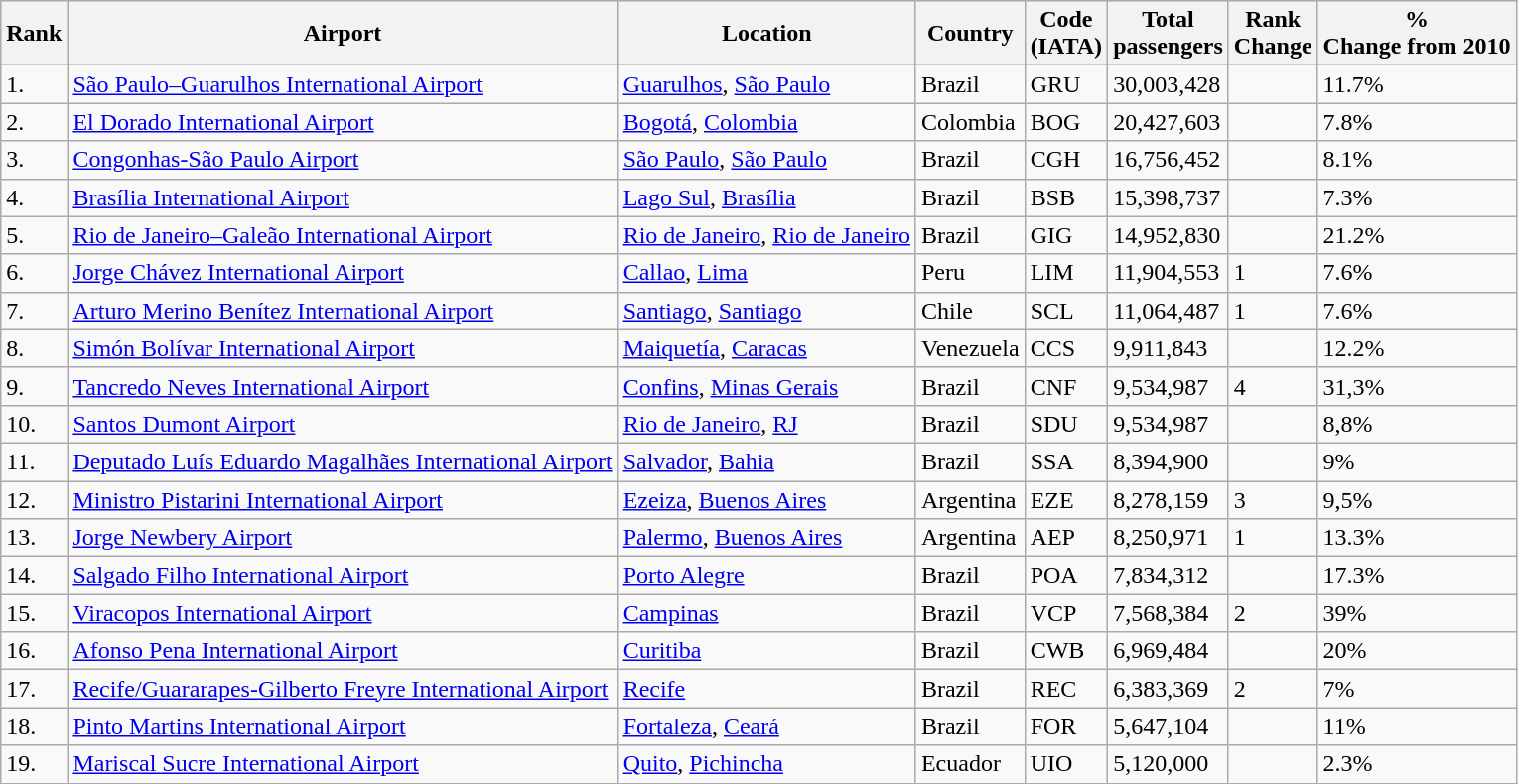<table class="wikitable sortable">
<tr style="background:lightgrey;">
<th>Rank</th>
<th>Airport</th>
<th>Location</th>
<th>Country</th>
<th>Code<br>(IATA)</th>
<th>Total<br>passengers</th>
<th>Rank<br>Change</th>
<th>%<br>Change from 2010</th>
</tr>
<tr>
<td>1.</td>
<td> <a href='#'>São Paulo–Guarulhos International Airport</a></td>
<td><a href='#'>Guarulhos</a>, <a href='#'>São Paulo</a></td>
<td>Brazil</td>
<td>GRU</td>
<td>30,003,428</td>
<td></td>
<td>11.7%</td>
</tr>
<tr>
<td>2.</td>
<td> <a href='#'>El Dorado International Airport</a></td>
<td><a href='#'>Bogotá</a>, <a href='#'>Colombia</a></td>
<td>Colombia</td>
<td>BOG</td>
<td>20,427,603</td>
<td></td>
<td>7.8%</td>
</tr>
<tr>
<td>3.</td>
<td> <a href='#'>Congonhas-São Paulo Airport</a></td>
<td><a href='#'>São Paulo</a>, <a href='#'>São Paulo</a></td>
<td>Brazil</td>
<td>CGH</td>
<td>16,756,452</td>
<td></td>
<td>8.1%</td>
</tr>
<tr>
<td>4.</td>
<td> <a href='#'>Brasília International Airport</a></td>
<td><a href='#'>Lago Sul</a>, <a href='#'>Brasília</a></td>
<td>Brazil</td>
<td>BSB</td>
<td>15,398,737</td>
<td></td>
<td>7.3%</td>
</tr>
<tr>
<td>5.</td>
<td> <a href='#'>Rio de Janeiro–Galeão International Airport</a></td>
<td><a href='#'>Rio de Janeiro</a>, <a href='#'>Rio de Janeiro</a></td>
<td>Brazil</td>
<td>GIG</td>
<td>14,952,830</td>
<td></td>
<td>21.2%</td>
</tr>
<tr>
<td>6.</td>
<td> <a href='#'>Jorge Chávez International Airport</a></td>
<td><a href='#'>Callao</a>, <a href='#'>Lima</a></td>
<td>Peru</td>
<td>LIM</td>
<td>11,904,553</td>
<td>1</td>
<td>7.6%</td>
</tr>
<tr>
<td>7.</td>
<td> <a href='#'>Arturo Merino Benítez International Airport</a></td>
<td><a href='#'>Santiago</a>, <a href='#'>Santiago</a></td>
<td>Chile</td>
<td>SCL</td>
<td>11,064,487</td>
<td>1</td>
<td>7.6%</td>
</tr>
<tr>
<td>8.</td>
<td> <a href='#'>Simón Bolívar International Airport</a></td>
<td><a href='#'>Maiquetía</a>, <a href='#'>Caracas</a></td>
<td>Venezuela</td>
<td>CCS</td>
<td>9,911,843</td>
<td></td>
<td>12.2%</td>
</tr>
<tr>
<td>9.</td>
<td> <a href='#'>Tancredo Neves International Airport</a></td>
<td><a href='#'>Confins</a>, <a href='#'>Minas Gerais</a></td>
<td>Brazil</td>
<td>CNF</td>
<td>9,534,987</td>
<td>4</td>
<td>31,3%</td>
</tr>
<tr>
<td>10.</td>
<td> <a href='#'>Santos Dumont Airport</a></td>
<td><a href='#'>Rio de Janeiro</a>, <a href='#'>RJ</a></td>
<td>Brazil</td>
<td>SDU</td>
<td>9,534,987</td>
<td></td>
<td>8,8%</td>
</tr>
<tr>
<td>11.</td>
<td> <a href='#'>Deputado Luís Eduardo Magalhães International Airport</a></td>
<td><a href='#'>Salvador</a>, <a href='#'>Bahia</a></td>
<td>Brazil</td>
<td>SSA</td>
<td>8,394,900</td>
<td></td>
<td>9%</td>
</tr>
<tr>
<td>12.</td>
<td> <a href='#'>Ministro Pistarini International Airport</a></td>
<td><a href='#'>Ezeiza</a>, <a href='#'>Buenos Aires</a></td>
<td>Argentina</td>
<td>EZE</td>
<td>8,278,159</td>
<td>3</td>
<td>9,5%</td>
</tr>
<tr>
<td>13.</td>
<td> <a href='#'>Jorge Newbery Airport</a></td>
<td><a href='#'>Palermo</a>, <a href='#'>Buenos Aires</a></td>
<td>Argentina</td>
<td>AEP</td>
<td>8,250,971</td>
<td>1</td>
<td>13.3%</td>
</tr>
<tr>
<td>14.</td>
<td> <a href='#'>Salgado Filho International Airport</a></td>
<td><a href='#'>Porto Alegre</a></td>
<td>Brazil</td>
<td>POA</td>
<td>7,834,312</td>
<td></td>
<td>17.3%</td>
</tr>
<tr>
<td>15.</td>
<td> <a href='#'>Viracopos International Airport</a></td>
<td><a href='#'>Campinas</a></td>
<td>Brazil</td>
<td>VCP</td>
<td>7,568,384</td>
<td>2</td>
<td>39%</td>
</tr>
<tr>
<td>16.</td>
<td> <a href='#'>Afonso Pena International Airport</a></td>
<td><a href='#'>Curitiba</a></td>
<td>Brazil</td>
<td>CWB</td>
<td>6,969,484</td>
<td></td>
<td>20%</td>
</tr>
<tr>
<td>17.</td>
<td> <a href='#'>Recife/Guararapes-Gilberto Freyre International Airport</a></td>
<td><a href='#'>Recife</a></td>
<td>Brazil</td>
<td>REC</td>
<td>6,383,369</td>
<td>2</td>
<td>7%</td>
</tr>
<tr>
<td>18.</td>
<td> <a href='#'>Pinto Martins International Airport</a></td>
<td><a href='#'>Fortaleza</a>, <a href='#'>Ceará</a></td>
<td>Brazil</td>
<td>FOR</td>
<td>5,647,104</td>
<td></td>
<td>11%</td>
</tr>
<tr>
<td>19.</td>
<td> <a href='#'>Mariscal Sucre International Airport</a></td>
<td><a href='#'>Quito</a>, <a href='#'>Pichincha</a></td>
<td>Ecuador</td>
<td>UIO</td>
<td>5,120,000</td>
<td></td>
<td>2.3%</td>
</tr>
<tr>
</tr>
</table>
